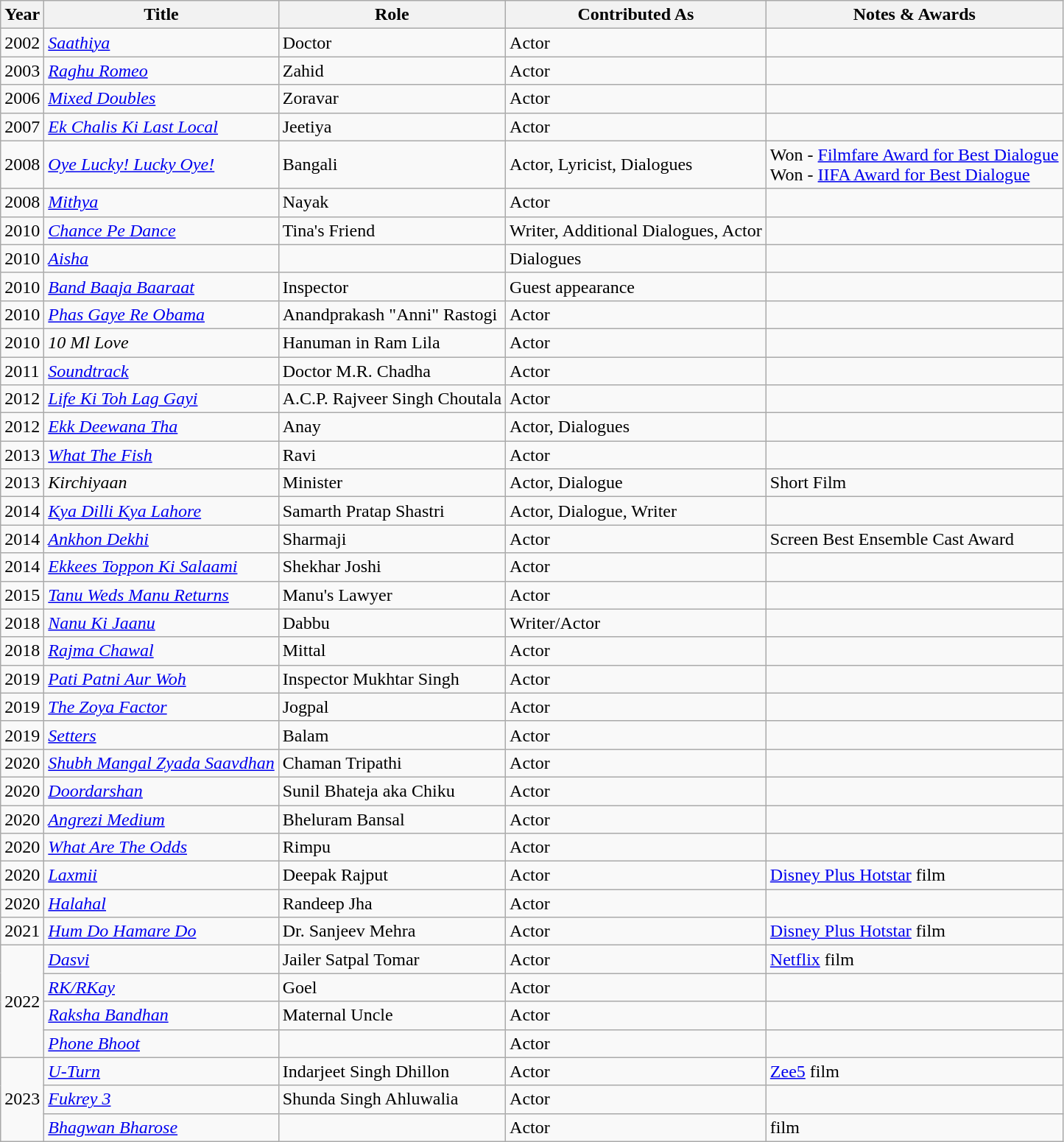<table class="wikitable sortable">
<tr>
<th>Year</th>
<th>Title</th>
<th>Role</th>
<th>Contributed As</th>
<th>Notes & Awards</th>
</tr>
<tr>
<td>2002</td>
<td><em><a href='#'>Saathiya</a></em></td>
<td>Doctor</td>
<td>Actor</td>
<td></td>
</tr>
<tr>
<td>2003</td>
<td><em><a href='#'>Raghu Romeo</a></em></td>
<td>Zahid</td>
<td>Actor</td>
<td></td>
</tr>
<tr>
<td>2006</td>
<td><em><a href='#'>Mixed Doubles</a></em></td>
<td>Zoravar</td>
<td>Actor</td>
<td></td>
</tr>
<tr>
<td>2007</td>
<td><em><a href='#'>Ek Chalis Ki Last Local</a></em></td>
<td>Jeetiya</td>
<td>Actor</td>
<td></td>
</tr>
<tr>
<td>2008</td>
<td><em><a href='#'>Oye Lucky! Lucky Oye!</a></em></td>
<td>Bangali</td>
<td>Actor, Lyricist, Dialogues</td>
<td>Won - <a href='#'>Filmfare Award for Best Dialogue</a><br>Won - <a href='#'>IIFA Award for Best Dialogue</a></td>
</tr>
<tr>
<td>2008</td>
<td><em><a href='#'>Mithya</a></em></td>
<td>Nayak</td>
<td>Actor</td>
<td></td>
</tr>
<tr>
<td>2010</td>
<td><em><a href='#'>Chance Pe Dance</a></em></td>
<td>Tina's Friend</td>
<td>Writer, Additional Dialogues, Actor</td>
<td></td>
</tr>
<tr>
<td>2010</td>
<td><em><a href='#'>Aisha</a></em></td>
<td></td>
<td>Dialogues</td>
<td></td>
</tr>
<tr>
<td>2010</td>
<td><em><a href='#'>Band Baaja Baaraat</a></em></td>
<td>Inspector</td>
<td>Guest appearance</td>
<td></td>
</tr>
<tr>
<td>2010</td>
<td><em><a href='#'>Phas Gaye Re Obama</a></em></td>
<td>Anandprakash "Anni" Rastogi</td>
<td>Actor</td>
<td></td>
</tr>
<tr>
<td>2010</td>
<td><em>10 Ml Love</em></td>
<td>Hanuman in Ram Lila</td>
<td>Actor</td>
<td></td>
</tr>
<tr>
<td>2011</td>
<td><em><a href='#'>Soundtrack</a></em></td>
<td>Doctor M.R. Chadha</td>
<td>Actor</td>
<td></td>
</tr>
<tr>
<td>2012</td>
<td><em><a href='#'>Life Ki Toh Lag Gayi</a></em></td>
<td>A.C.P. Rajveer Singh Choutala</td>
<td>Actor</td>
<td></td>
</tr>
<tr>
<td>2012</td>
<td><em><a href='#'>Ekk Deewana Tha</a></em></td>
<td>Anay</td>
<td>Actor, Dialogues</td>
<td></td>
</tr>
<tr>
<td>2013</td>
<td><em><a href='#'>What The Fish</a></em></td>
<td>Ravi</td>
<td>Actor</td>
<td></td>
</tr>
<tr>
<td>2013</td>
<td><em>Kirchiyaan</em></td>
<td>Minister</td>
<td>Actor, Dialogue</td>
<td>Short Film</td>
</tr>
<tr>
<td>2014</td>
<td><em><a href='#'>Kya Dilli Kya Lahore</a></em></td>
<td>Samarth Pratap Shastri</td>
<td>Actor, Dialogue, Writer</td>
<td></td>
</tr>
<tr>
<td>2014</td>
<td><em><a href='#'>Ankhon Dekhi</a></em></td>
<td>Sharmaji</td>
<td>Actor</td>
<td>Screen Best Ensemble Cast Award</td>
</tr>
<tr>
<td>2014</td>
<td><em><a href='#'>Ekkees Toppon Ki Salaami</a></em></td>
<td>Shekhar Joshi</td>
<td>Actor</td>
<td></td>
</tr>
<tr>
<td>2015</td>
<td><em><a href='#'>Tanu Weds Manu Returns</a></em></td>
<td>Manu's Lawyer</td>
<td>Actor</td>
<td></td>
</tr>
<tr>
<td>2018</td>
<td><em><a href='#'>Nanu Ki Jaanu</a></em></td>
<td>Dabbu</td>
<td>Writer/Actor</td>
<td></td>
</tr>
<tr>
<td>2018</td>
<td><em><a href='#'>Rajma Chawal</a></em></td>
<td>Mittal</td>
<td>Actor</td>
<td></td>
</tr>
<tr>
<td>2019</td>
<td><em><a href='#'>Pati Patni Aur Woh</a></em></td>
<td>Inspector Mukhtar Singh</td>
<td>Actor</td>
<td></td>
</tr>
<tr>
<td>2019</td>
<td><em><a href='#'>The Zoya Factor</a></em></td>
<td>Jogpal</td>
<td>Actor</td>
<td></td>
</tr>
<tr>
<td>2019</td>
<td><em><a href='#'>Setters</a></em></td>
<td>Balam</td>
<td>Actor</td>
<td></td>
</tr>
<tr>
<td>2020</td>
<td><em><a href='#'>Shubh Mangal Zyada Saavdhan</a></em></td>
<td>Chaman Tripathi</td>
<td>Actor</td>
<td></td>
</tr>
<tr>
<td>2020</td>
<td><em><a href='#'>Doordarshan</a></em></td>
<td>Sunil Bhateja aka Chiku</td>
<td>Actor</td>
<td></td>
</tr>
<tr>
<td>2020</td>
<td><em><a href='#'>Angrezi Medium</a></em></td>
<td>Bheluram Bansal</td>
<td>Actor</td>
<td></td>
</tr>
<tr>
<td>2020</td>
<td><em><a href='#'>What Are The Odds</a></em></td>
<td>Rimpu</td>
<td>Actor</td>
<td></td>
</tr>
<tr>
<td>2020</td>
<td><em><a href='#'>Laxmii</a></em></td>
<td>Deepak Rajput</td>
<td>Actor</td>
<td><a href='#'>Disney Plus Hotstar</a> film</td>
</tr>
<tr>
<td>2020</td>
<td><em><a href='#'>Halahal</a></em></td>
<td>Randeep Jha</td>
<td>Actor</td>
<td></td>
</tr>
<tr>
<td>2021</td>
<td><em><a href='#'>Hum Do Hamare Do</a></em></td>
<td>Dr. Sanjeev Mehra</td>
<td>Actor</td>
<td><a href='#'>Disney Plus Hotstar</a> film</td>
</tr>
<tr>
<td rowspan="4">2022</td>
<td><em><a href='#'>Dasvi</a></em></td>
<td>Jailer Satpal Tomar</td>
<td>Actor</td>
<td><a href='#'>Netflix</a> film</td>
</tr>
<tr>
<td><em><a href='#'>RK/RKay</a></em></td>
<td>Goel</td>
<td>Actor</td>
<td></td>
</tr>
<tr>
<td><em><a href='#'>Raksha Bandhan</a></em></td>
<td>Maternal Uncle</td>
<td>Actor</td>
<td></td>
</tr>
<tr>
<td><em><a href='#'>Phone Bhoot</a></em></td>
<td></td>
<td>Actor</td>
<td></td>
</tr>
<tr>
<td rowspan="3">2023</td>
<td><em><a href='#'>U-Turn</a></em></td>
<td>Indarjeet Singh Dhillon</td>
<td>Actor</td>
<td><a href='#'>Zee5</a> film</td>
</tr>
<tr>
<td><em><a href='#'>Fukrey 3</a></em></td>
<td>Shunda Singh Ahluwalia</td>
<td>Actor</td>
</tr>
<tr>
<td><em><a href='#'>Bhagwan Bharose</a></em></td>
<td></td>
<td>Actor</td>
<td>film</td>
</tr>
</table>
